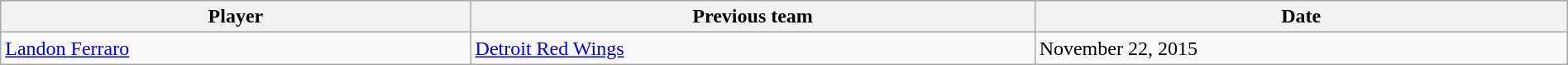<table class="wikitable" style="width:100%;">
<tr style="text-align:center; background:#ddd;">
<th style="width:30%;">Player</th>
<th style="width:36%;">Previous team</th>
<th style="width:34%;">Date</th>
</tr>
<tr>
<td><a href='#'>Landon Ferraro</a></td>
<td><a href='#'>Detroit Red Wings</a></td>
<td>November 22, 2015</td>
</tr>
</table>
